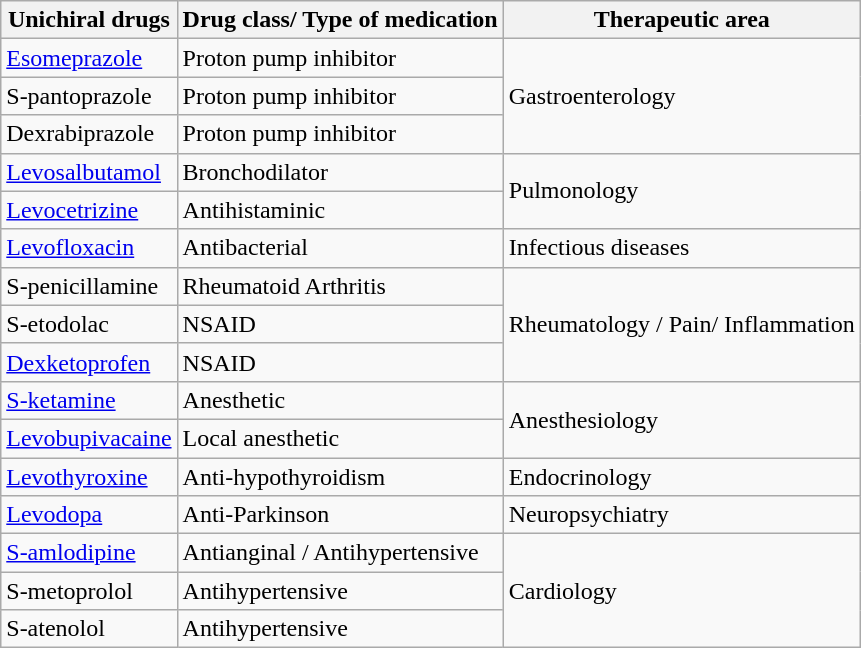<table class="wikitable">
<tr>
<th>Unichiral drugs</th>
<th>Drug class/ Type of medication</th>
<th>Therapeutic area</th>
</tr>
<tr>
<td><a href='#'>Esomeprazole</a></td>
<td>Proton pump inhibitor</td>
<td rowspan="3">Gastroenterology</td>
</tr>
<tr>
<td>S-pantoprazole</td>
<td>Proton pump inhibitor</td>
</tr>
<tr>
<td>Dexrabiprazole</td>
<td>Proton pump inhibitor</td>
</tr>
<tr>
<td><a href='#'>Levosalbutamol</a></td>
<td>Bronchodilator</td>
<td rowspan="2">Pulmonology</td>
</tr>
<tr>
<td><a href='#'>Levocetrizine</a></td>
<td>Antihistaminic</td>
</tr>
<tr>
<td><a href='#'>Levofloxacin</a></td>
<td>Antibacterial</td>
<td>Infectious diseases</td>
</tr>
<tr>
<td>S-penicillamine</td>
<td>Rheumatoid Arthritis</td>
<td rowspan="3">Rheumatology / Pain/ Inflammation</td>
</tr>
<tr>
<td>S-etodolac</td>
<td>NSAID</td>
</tr>
<tr>
<td><a href='#'>Dexketoprofen</a></td>
<td>NSAID</td>
</tr>
<tr>
<td><a href='#'>S-ketamine</a></td>
<td>Anesthetic</td>
<td rowspan="2">Anesthesiology</td>
</tr>
<tr>
<td><a href='#'>Levobupivacaine</a></td>
<td>Local anesthetic</td>
</tr>
<tr>
<td><a href='#'>Levothyroxine</a></td>
<td>Anti-hypothyroidism</td>
<td>Endocrinology</td>
</tr>
<tr>
<td><a href='#'>Levodopa</a></td>
<td>Anti-Parkinson</td>
<td>Neuropsychiatry</td>
</tr>
<tr>
<td><a href='#'>S-amlodipine</a></td>
<td>Antianginal / Antihypertensive</td>
<td rowspan="3">Cardiology</td>
</tr>
<tr>
<td>S-metoprolol</td>
<td>Antihypertensive</td>
</tr>
<tr>
<td>S-atenolol</td>
<td>Antihypertensive</td>
</tr>
</table>
